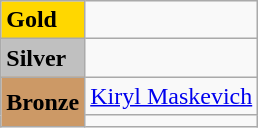<table class="wikitable">
<tr>
<td bgcolor="gold"><strong>Gold</strong></td>
<td></td>
</tr>
<tr>
<td bgcolor="silver"><strong>Silver</strong></td>
<td></td>
</tr>
<tr>
<td rowspan="2" bgcolor="#cc9966"><strong>Bronze</strong></td>
<td> <a href='#'>Kiryl Maskevich</a> </td>
</tr>
<tr>
<td></td>
</tr>
</table>
